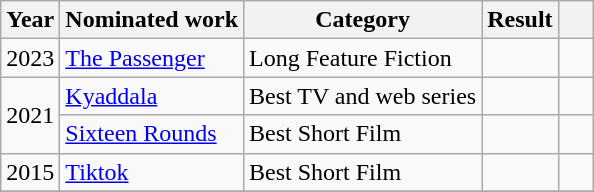<table class="wikitable sortable">
<tr>
<th>Year</th>
<th>Nominated work</th>
<th>Category</th>
<th>Result</th>
<th scope="col" style="width:1em;"></th>
</tr>
<tr>
<td>2023</td>
<td><a href='#'>The Passenger</a></td>
<td>Long Feature Fiction</td>
<td></td>
<td></td>
</tr>
<tr>
<td rowspan="2">2021</td>
<td><a href='#'>Kyaddala</a></td>
<td>Best TV and web series</td>
<td></td>
<td></td>
</tr>
<tr>
<td><a href='#'>Sixteen Rounds</a></td>
<td>Best Short Film</td>
<td></td>
</tr>
<tr>
<td>2015</td>
<td><a href='#'>Tiktok</a></td>
<td>Best Short Film</td>
<td></td>
<td></td>
</tr>
<tr>
</tr>
</table>
